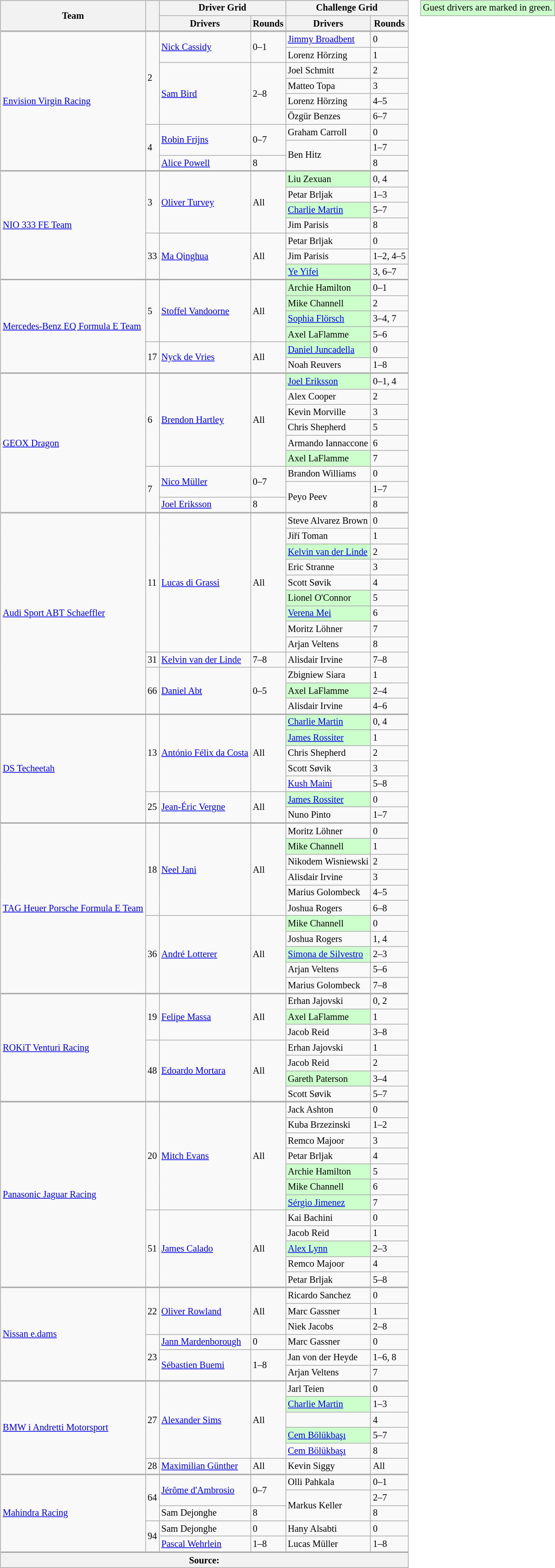<table>
<tr>
<td><br><table class="wikitable" style="font-size:85%;">
<tr>
<th rowspan=2>Team</th>
<th rowspan=2></th>
<th colspan=2>Driver Grid</th>
<th colspan=3>Challenge Grid</th>
</tr>
<tr>
<th>Drivers</th>
<th>Rounds</th>
<th>Drivers</th>
<th>Rounds</th>
</tr>
<tr style="border-top:2px solid #aaaaaa">
<td rowspan=9> <a href='#'>Envision Virgin Racing</a></td>
<td rowspan=6>2</td>
<td rowspan=2> <a href='#'>Nick Cassidy</a></td>
<td rowspan=2>0–1</td>
<td> <a href='#'>Jimmy Broadbent</a></td>
<td>0</td>
</tr>
<tr>
<td> Lorenz Hörzing</td>
<td>1</td>
</tr>
<tr>
<td rowspan=4> <a href='#'>Sam Bird</a></td>
<td rowspan=4>2–8</td>
<td> Joel Schmitt</td>
<td>2</td>
</tr>
<tr>
<td> Matteo Topa</td>
<td>3</td>
</tr>
<tr>
<td> Lorenz Hörzing</td>
<td>4–5</td>
</tr>
<tr>
<td> Özgür Benzes</td>
<td>6–7</td>
</tr>
<tr>
<td rowspan=3>4</td>
<td rowspan=2> <a href='#'>Robin Frijns</a></td>
<td rowspan=2>0–7</td>
<td> Graham Carroll</td>
<td>0</td>
</tr>
<tr>
<td rowspan=2> Ben Hitz</td>
<td>1–7</td>
</tr>
<tr>
<td> <a href='#'>Alice Powell</a></td>
<td>8</td>
<td>8</td>
</tr>
<tr style="border-top:2px solid #aaaaaa">
<td rowspan=7> <a href='#'>NIO 333 FE Team</a></td>
<td rowspan=4>3</td>
<td rowspan=4> <a href='#'>Oliver Turvey</a></td>
<td rowspan=4>All</td>
<td style="background:#ccffcc;"> Liu Zexuan</td>
<td>0, 4</td>
</tr>
<tr>
<td> Petar Brljak</td>
<td>1–3</td>
</tr>
<tr>
<td style="background:#ccffcc;"> <a href='#'>Charlie Martin</a></td>
<td>5–7</td>
</tr>
<tr>
<td> Jim Parisis</td>
<td>8</td>
</tr>
<tr>
<td rowspan=3>33</td>
<td rowspan=3> <a href='#'>Ma Qinghua</a></td>
<td rowspan=3>All</td>
<td> Petar Brljak</td>
<td>0</td>
</tr>
<tr>
<td> Jim Parisis</td>
<td>1–2, 4–5</td>
</tr>
<tr>
<td style="background:#ccffcc;"> <a href='#'>Ye Yifei</a></td>
<td>3, 6–7</td>
</tr>
<tr style="border-top:2px solid #aaaaaa">
<td rowspan=6> <a href='#'>Mercedes-Benz EQ Formula E Team</a></td>
<td rowspan=4>5</td>
<td rowspan=4> <a href='#'>Stoffel Vandoorne</a></td>
<td rowspan=4>All</td>
<td style="background:#ccffcc;"> Archie Hamilton</td>
<td>0–1</td>
</tr>
<tr>
<td style="background:#ccffcc;"> Mike Channell</td>
<td>2</td>
</tr>
<tr>
<td style="background:#ccffcc;"> <a href='#'>Sophia Flörsch</a></td>
<td>3–4, 7</td>
</tr>
<tr>
<td style="background:#ccffcc;"> Axel LaFlamme</td>
<td>5–6</td>
</tr>
<tr>
<td rowspan=2>17</td>
<td rowspan=2> <a href='#'>Nyck de Vries</a></td>
<td rowspan=2>All</td>
<td style="background:#ccffcc;"> <a href='#'>Daniel Juncadella</a></td>
<td>0</td>
</tr>
<tr>
<td> Noah Reuvers</td>
<td>1–8</td>
</tr>
<tr style="border-top:2px solid #aaaaaa">
<td rowspan=9> <a href='#'>GEOX Dragon</a></td>
<td rowspan=6>6</td>
<td rowspan=6> <a href='#'>Brendon Hartley</a></td>
<td rowspan=6>All</td>
<td style="background:#ccffcc;"> <a href='#'>Joel Eriksson</a></td>
<td>0–1, 4</td>
</tr>
<tr>
<td> Alex Cooper</td>
<td>2</td>
</tr>
<tr>
<td> Kevin Morville</td>
<td>3</td>
</tr>
<tr>
<td> Chris Shepherd</td>
<td>5</td>
</tr>
<tr>
<td> Armando Iannaccone</td>
<td>6</td>
</tr>
<tr>
<td style="background:#ccffcc;"> Axel LaFlamme</td>
<td>7</td>
</tr>
<tr>
<td rowspan=3>7</td>
<td rowspan=2> <a href='#'>Nico Müller</a></td>
<td rowspan=2>0–7</td>
<td> Brandon Williams</td>
<td>0</td>
</tr>
<tr>
<td rowspan=2> Peyo Peev</td>
<td>1–7</td>
</tr>
<tr>
<td> <a href='#'>Joel Eriksson</a></td>
<td>8</td>
<td>8</td>
</tr>
<tr style="border-top:2px solid #aaaaaa">
<td rowspan=13> <a href='#'>Audi Sport ABT Schaeffler</a></td>
<td rowspan=9>11</td>
<td rowspan=9> <a href='#'>Lucas di Grassi</a></td>
<td rowspan=9>All</td>
<td> Steve Alvarez Brown</td>
<td>0</td>
</tr>
<tr>
<td> Jiří Toman</td>
<td>1</td>
</tr>
<tr>
<td style="background:#ccffcc;"> <a href='#'>Kelvin van der Linde</a></td>
<td>2</td>
</tr>
<tr>
<td> Eric Stranne</td>
<td>3</td>
</tr>
<tr>
<td> Scott Søvik</td>
<td>4</td>
</tr>
<tr>
<td style="background:#ccffcc;"> Lionel O'Connor</td>
<td>5</td>
</tr>
<tr>
<td style="background:#ccffcc;"> <a href='#'>Verena Mei</a></td>
<td>6</td>
</tr>
<tr>
<td> Moritz Löhner</td>
<td>7</td>
</tr>
<tr>
<td> Arjan Veltens</td>
<td>8</td>
</tr>
<tr>
<td>31</td>
<td> <a href='#'>Kelvin van der Linde</a></td>
<td>7–8</td>
<td> Alisdair Irvine</td>
<td>7–8</td>
</tr>
<tr>
<td rowspan=3>66</td>
<td rowspan=3> <a href='#'>Daniel Abt</a></td>
<td rowspan=3>0–5</td>
<td> Zbigniew Siara</td>
<td>1</td>
</tr>
<tr>
<td style="background:#ccffcc;"> Axel LaFlamme</td>
<td>2–4</td>
</tr>
<tr>
<td> Alisdair Irvine</td>
<td>4–6</td>
</tr>
<tr style="border-top:2px solid #aaaaaa">
<td rowspan=7> <a href='#'>DS Techeetah</a></td>
<td rowspan=5>13</td>
<td rowspan=5> <a href='#'>António Félix da Costa</a></td>
<td rowspan=5>All</td>
<td style="background:#ccffcc;"> <a href='#'>Charlie Martin</a></td>
<td>0, 4</td>
</tr>
<tr>
<td style="background:#ccffcc;"> <a href='#'>James Rossiter</a></td>
<td>1</td>
</tr>
<tr>
<td> Chris Shepherd</td>
<td>2</td>
</tr>
<tr>
<td> Scott Søvik</td>
<td>3</td>
</tr>
<tr>
<td> <a href='#'>Kush Maini</a></td>
<td>5–8</td>
</tr>
<tr>
<td rowspan=2>25</td>
<td rowspan=2> <a href='#'>Jean-Éric Vergne</a></td>
<td rowspan=2>All</td>
<td style="background:#ccffcc;"> <a href='#'>James Rossiter</a></td>
<td>0</td>
</tr>
<tr>
<td> Nuno Pinto</td>
<td>1–7</td>
</tr>
<tr style="border-top:2px solid #aaaaaa">
<td rowspan=11> <a href='#'>TAG Heuer Porsche Formula E Team</a></td>
<td rowspan=6>18</td>
<td rowspan=6> <a href='#'>Neel Jani</a></td>
<td rowspan=6>All</td>
<td> Moritz Löhner</td>
<td>0</td>
</tr>
<tr>
<td style="background:#ccffcc;"> Mike Channell</td>
<td>1</td>
</tr>
<tr>
<td> Nikodem Wisniewski</td>
<td>2</td>
</tr>
<tr>
<td> Alisdair Irvine</td>
<td>3</td>
</tr>
<tr>
<td> Marius Golombeck</td>
<td>4–5</td>
</tr>
<tr>
<td> Joshua Rogers</td>
<td>6–8</td>
</tr>
<tr>
<td rowspan=5>36</td>
<td rowspan=5> <a href='#'>André Lotterer</a></td>
<td rowspan=5>All</td>
<td style="background:#ccffcc;"> Mike Channell</td>
<td>0</td>
</tr>
<tr>
<td> Joshua Rogers</td>
<td>1, 4</td>
</tr>
<tr>
<td style="background:#ccffcc;"> <a href='#'>Simona de Silvestro</a></td>
<td>2–3</td>
</tr>
<tr>
<td> Arjan Veltens</td>
<td>5–6</td>
</tr>
<tr>
<td> Marius Golombeck</td>
<td>7–8</td>
</tr>
<tr style="border-top:2px solid #aaaaaa">
<td rowspan=7> <a href='#'>ROKiT Venturi Racing</a></td>
<td rowspan=3>19</td>
<td rowspan=3> <a href='#'>Felipe Massa</a></td>
<td rowspan=3>All</td>
<td> Erhan Jajovski</td>
<td>0, 2</td>
</tr>
<tr>
<td style="background:#ccffcc;"> Axel LaFlamme</td>
<td>1</td>
</tr>
<tr>
<td> Jacob Reid</td>
<td>3–8</td>
</tr>
<tr>
<td rowspan=4>48</td>
<td rowspan=4> <a href='#'>Edoardo Mortara</a></td>
<td rowspan=4>All</td>
<td> Erhan Jajovski</td>
<td>1</td>
</tr>
<tr>
<td> Jacob Reid</td>
<td>2</td>
</tr>
<tr>
<td style="background:#ccffcc;"> Gareth Paterson</td>
<td>3–4</td>
</tr>
<tr>
<td> Scott Søvik</td>
<td>5–7</td>
</tr>
<tr>
</tr>
<tr style="border-top:2px solid #aaaaaa">
<td rowspan=12> <a href='#'>Panasonic Jaguar Racing</a></td>
<td rowspan=7>20</td>
<td rowspan=7> <a href='#'>Mitch Evans</a></td>
<td rowspan=7>All</td>
<td> Jack Ashton</td>
<td>0</td>
</tr>
<tr>
<td> Kuba Brzezinski</td>
<td>1–2</td>
</tr>
<tr>
<td> Remco Majoor</td>
<td>3</td>
</tr>
<tr>
<td> Petar Brljak</td>
<td>4</td>
</tr>
<tr>
<td style="background:#ccffcc;"> Archie Hamilton</td>
<td>5</td>
</tr>
<tr>
<td style="background:#ccffcc;"> Mike Channell</td>
<td>6</td>
</tr>
<tr>
<td style="background:#ccffcc;"> <a href='#'>Sérgio Jimenez</a></td>
<td>7</td>
</tr>
<tr>
<td rowspan=5>51</td>
<td rowspan=5> <a href='#'>James Calado</a></td>
<td rowspan=5>All</td>
<td> Kai Bachini</td>
<td>0</td>
</tr>
<tr>
<td> Jacob Reid</td>
<td>1</td>
</tr>
<tr>
<td style="background:#ccffcc;"> <a href='#'>Alex Lynn</a></td>
<td>2–3</td>
</tr>
<tr>
<td> Remco Majoor</td>
<td>4</td>
</tr>
<tr>
<td> Petar Brljak</td>
<td>5–8</td>
</tr>
<tr style="border-top:2px solid #aaaaaa">
<td rowspan=6> <a href='#'>Nissan e.dams</a></td>
<td rowspan=3>22</td>
<td rowspan=3> <a href='#'>Oliver Rowland</a></td>
<td rowspan=3>All</td>
<td> Ricardo Sanchez</td>
<td>0</td>
</tr>
<tr>
<td> Marc Gassner</td>
<td>1</td>
</tr>
<tr>
<td> Niek Jacobs</td>
<td>2–8</td>
</tr>
<tr>
<td rowspan=3>23</td>
<td> <a href='#'>Jann Mardenborough</a></td>
<td>0</td>
<td> Marc Gassner</td>
<td>0</td>
</tr>
<tr>
<td rowspan=2> <a href='#'>Sébastien Buemi</a></td>
<td rowspan=2>1–8</td>
<td> Jan von der Heyde</td>
<td>1–6, 8</td>
</tr>
<tr>
<td> Arjan Veltens</td>
<td>7</td>
</tr>
<tr style="border-top:2px solid #aaaaaa">
<td rowspan=6> <a href='#'>BMW i Andretti Motorsport</a></td>
<td rowspan=5>27</td>
<td rowspan=5> <a href='#'>Alexander Sims</a></td>
<td rowspan=5>All</td>
<td> Jarl Teien</td>
<td>0</td>
</tr>
<tr>
<td style="background:#ccffcc;"> <a href='#'>Charlie Martin</a></td>
<td>1–3</td>
</tr>
<tr>
<td></td>
<td>4</td>
</tr>
<tr>
<td style="background:#ccffcc;"> <a href='#'>Cem Bölükbaşı</a></td>
<td>5–7</td>
</tr>
<tr>
<td> <a href='#'>Cem Bölükbaşı</a></td>
<td>8</td>
</tr>
<tr>
<td>28</td>
<td> <a href='#'>Maximilian Günther</a></td>
<td>All</td>
<td> Kevin Siggy</td>
<td>All</td>
</tr>
<tr style="border-top:2px solid #aaaaaa">
<td rowspan=5> <a href='#'>Mahindra Racing</a></td>
<td rowspan=3>64</td>
<td rowspan=2> <a href='#'>Jérôme d'Ambrosio</a></td>
<td rowspan=2>0–7</td>
<td> Olli Pahkala</td>
<td>0–1</td>
</tr>
<tr>
<td rowspan=2> Markus Keller</td>
<td>2–7</td>
</tr>
<tr>
<td> Sam Dejonghe</td>
<td>8</td>
<td>8</td>
</tr>
<tr>
<td rowspan=2>94</td>
<td> Sam Dejonghe</td>
<td>0</td>
<td> Hany Alsabti</td>
<td>0</td>
</tr>
<tr>
<td> <a href='#'>Pascal Wehrlein</a></td>
<td>1–8</td>
<td> Lucas Müller</td>
<td>1–8</td>
</tr>
<tr style="border-top:2px solid #aaaaaa">
<th colspan=6>Source:</th>
</tr>
</table>
</td>
<td valign="top"><br><table class="wikitable" style="font-size: 85%;">
<tr style="background:#ccffcc;">
<td>Guest drivers are marked in green.</td>
</tr>
</table>
</td>
</tr>
</table>
